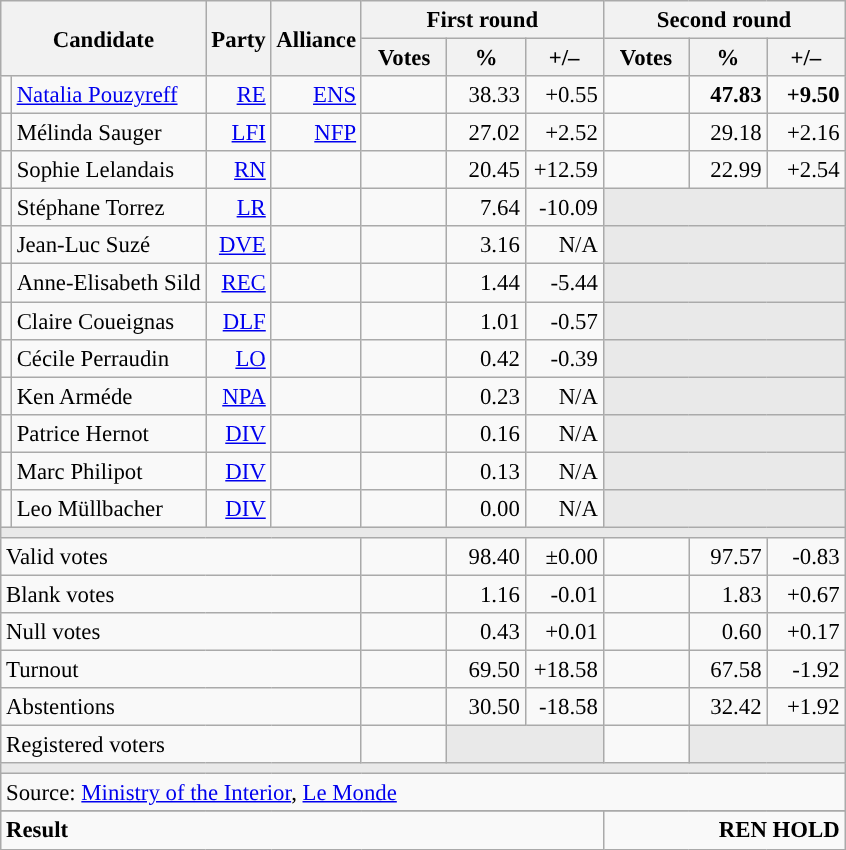<table class="wikitable" style="text-align:right;font-size:95%;">
<tr>
<th rowspan="2" colspan="2">Candidate</th>
<th rowspan="2">Party</th>
<th rowspan="2">Alliance</th>
<th colspan="3">First round</th>
<th colspan="3">Second round</th>
</tr>
<tr>
<th style="width:50px;">Votes</th>
<th style="width:45px;">%</th>
<th style="width:45px;">+/–</th>
<th style="width:50px;">Votes</th>
<th style="width:45px;">%</th>
<th style="width:45px;">+/–</th>
</tr>
<tr>
<td style="color:inherit;background:"></td>
<td style="text-align:left;"><a href='#'>Natalia Pouzyreff</a></td>
<td><a href='#'>RE</a></td>
<td><a href='#'>ENS</a></td>
<td></td>
<td>38.33</td>
<td>+0.55</td>
<td><strong> </strong></td>
<td><strong>47.83 </strong></td>
<td><strong>+9.50 </strong></td>
</tr>
<tr>
<td style="color:inherit;background:"></td>
<td style="text-align:left;">Mélinda Sauger</td>
<td><a href='#'>LFI</a></td>
<td><a href='#'>NFP</a></td>
<td></td>
<td>27.02</td>
<td>+2.52</td>
<td></td>
<td>29.18</td>
<td>+2.16</td>
</tr>
<tr>
<td style="color:inherit;background:"></td>
<td style="text-align:left;">Sophie Lelandais</td>
<td><a href='#'>RN</a></td>
<td></td>
<td></td>
<td>20.45</td>
<td>+12.59</td>
<td></td>
<td>22.99</td>
<td>+2.54</td>
</tr>
<tr>
<td style="color:inherit;background:"></td>
<td style="text-align:left;">Stéphane Torrez</td>
<td><a href='#'>LR</a></td>
<td></td>
<td></td>
<td>7.64</td>
<td>-10.09</td>
<td colspan="3" style="background:#E9E9E9;"></td>
</tr>
<tr>
<td style="color:inherit;background:"></td>
<td style="text-align:left;">Jean-Luc Suzé</td>
<td><a href='#'>DVE</a></td>
<td></td>
<td></td>
<td>3.16</td>
<td>N/A</td>
<td colspan="3" style="background:#E9E9E9;"></td>
</tr>
<tr>
<td style="color:inherit;background:"></td>
<td style="text-align:left;">Anne-Elisabeth Sild</td>
<td><a href='#'>REC</a></td>
<td></td>
<td></td>
<td>1.44</td>
<td>-5.44</td>
<td colspan="3" style="background:#E9E9E9;"></td>
</tr>
<tr>
<td style="color:inherit;background:"></td>
<td style="text-align:left;">Claire Coueignas</td>
<td><a href='#'>DLF</a></td>
<td></td>
<td></td>
<td>1.01</td>
<td>-0.57</td>
<td colspan="3" style="background:#E9E9E9;"></td>
</tr>
<tr>
<td style="color:inherit;background:"></td>
<td style="text-align:left;">Cécile Perraudin</td>
<td><a href='#'>LO</a></td>
<td></td>
<td></td>
<td>0.42</td>
<td>-0.39</td>
<td colspan="3" style="background:#E9E9E9;"></td>
</tr>
<tr>
<td style="color:inherit;background:"></td>
<td style="text-align:left;">Ken Arméde</td>
<td><a href='#'>NPA</a></td>
<td></td>
<td></td>
<td>0.23</td>
<td>N/A</td>
<td colspan="3" style="background:#E9E9E9;"></td>
</tr>
<tr>
<td style="color:inherit;background:"></td>
<td style="text-align:left;">Patrice Hernot</td>
<td><a href='#'>DIV</a></td>
<td></td>
<td></td>
<td>0.16</td>
<td>N/A</td>
<td colspan="3" style="background:#E9E9E9;"></td>
</tr>
<tr>
<td style="color:inherit;background:"></td>
<td style="text-align:left;">Marc Philipot</td>
<td><a href='#'>DIV</a></td>
<td></td>
<td></td>
<td>0.13</td>
<td>N/A</td>
<td colspan="3" style="background:#E9E9E9;"></td>
</tr>
<tr>
<td style="color:inherit;background:"></td>
<td style="text-align:left;">Leo Müllbacher</td>
<td><a href='#'>DIV</a></td>
<td></td>
<td></td>
<td>0.00</td>
<td>N/A</td>
<td colspan="3" style="background:#E9E9E9;"></td>
</tr>
<tr>
<td colspan="10" style="background:#E9E9E9;"></td>
</tr>
<tr>
<td colspan="4" style="text-align:left;">Valid votes</td>
<td></td>
<td>98.40</td>
<td>±0.00</td>
<td></td>
<td>97.57</td>
<td>-0.83</td>
</tr>
<tr>
<td colspan="4" style="text-align:left;">Blank votes</td>
<td></td>
<td>1.16</td>
<td>-0.01</td>
<td></td>
<td>1.83</td>
<td>+0.67</td>
</tr>
<tr>
<td colspan="4" style="text-align:left;">Null votes</td>
<td></td>
<td>0.43</td>
<td>+0.01</td>
<td></td>
<td>0.60</td>
<td>+0.17</td>
</tr>
<tr>
<td colspan="4" style="text-align:left;">Turnout</td>
<td></td>
<td>69.50</td>
<td>+18.58</td>
<td></td>
<td>67.58</td>
<td>-1.92</td>
</tr>
<tr>
<td colspan="4" style="text-align:left;">Abstentions</td>
<td></td>
<td>30.50</td>
<td>-18.58</td>
<td></td>
<td>32.42</td>
<td>+1.92</td>
</tr>
<tr>
<td colspan="4" style="text-align:left;">Registered voters</td>
<td></td>
<td colspan="2" style="background:#E9E9E9;"></td>
<td></td>
<td colspan="2" style="background:#E9E9E9;"></td>
</tr>
<tr>
<td colspan="10" style="background:#E9E9E9;"></td>
</tr>
<tr>
<td colspan="10" style="text-align:left;">Source: <a href='#'>Ministry of the Interior</a>, <a href='#'>Le Monde</a></td>
</tr>
<tr>
</tr>
<tr style="font-weight:bold">
<td colspan="7" style="text-align:left;">Result</td>
<td colspan="7" style="background-color:">REN HOLD</td>
</tr>
</table>
